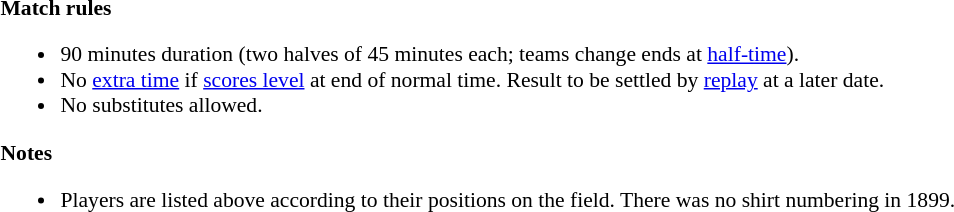<table width=100% style="font-size: 90%">
<tr>
<td width=50% valign=top><br><strong>Match rules</strong><ul><li>90 minutes duration (two halves of 45 minutes each; teams change ends at <a href='#'>half-time</a>).</li><li>No <a href='#'>extra time</a> if <a href='#'>scores level</a> at end of normal time. Result to be settled by <a href='#'>replay</a> at a later date.</li><li>No substitutes allowed.</li></ul><strong>Notes</strong><ul><li>Players are listed above according to their positions on the field. There was no shirt numbering in 1899.</li></ul></td>
</tr>
</table>
